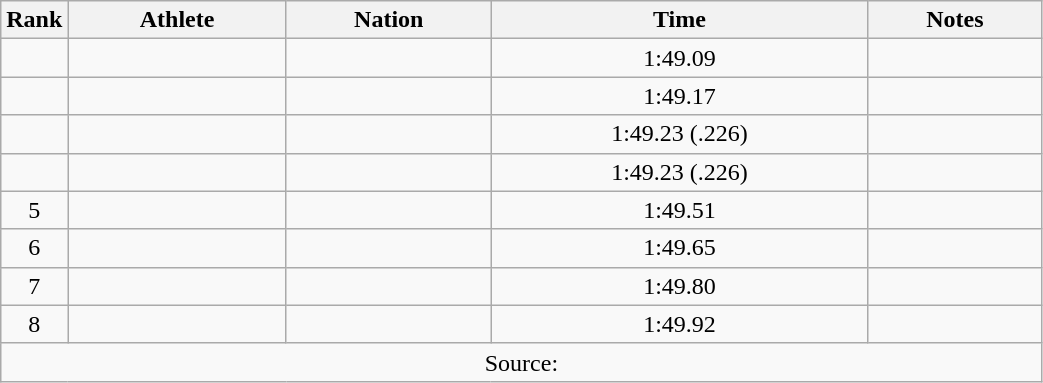<table class="wikitable sortable" style="text-align:center;width: 55%;">
<tr>
<th scope="col" style="width: 10px;">Rank</th>
<th scope="col">Athlete</th>
<th scope="col">Nation</th>
<th scope="col">Time</th>
<th scope="col">Notes</th>
</tr>
<tr>
<td></td>
<td align=left></td>
<td align=left></td>
<td>1:49.09</td>
<td></td>
</tr>
<tr>
<td></td>
<td align=left></td>
<td align=left></td>
<td>1:49.17</td>
<td></td>
</tr>
<tr>
<td></td>
<td align=left></td>
<td align=left></td>
<td>1:49.23 (.226)</td>
<td></td>
</tr>
<tr>
<td></td>
<td align=left></td>
<td align=left></td>
<td>1:49.23 (.226)</td>
<td></td>
</tr>
<tr>
<td>5</td>
<td align=left></td>
<td align=left></td>
<td>1:49.51</td>
<td></td>
</tr>
<tr>
<td>6</td>
<td align=left></td>
<td align=left></td>
<td>1:49.65</td>
<td></td>
</tr>
<tr>
<td>7</td>
<td align=left></td>
<td align=left></td>
<td>1:49.80</td>
<td></td>
</tr>
<tr>
<td>8</td>
<td align=left></td>
<td align=left></td>
<td>1:49.92</td>
<td></td>
</tr>
<tr class="sortbottom">
<td colspan="5">Source:</td>
</tr>
</table>
